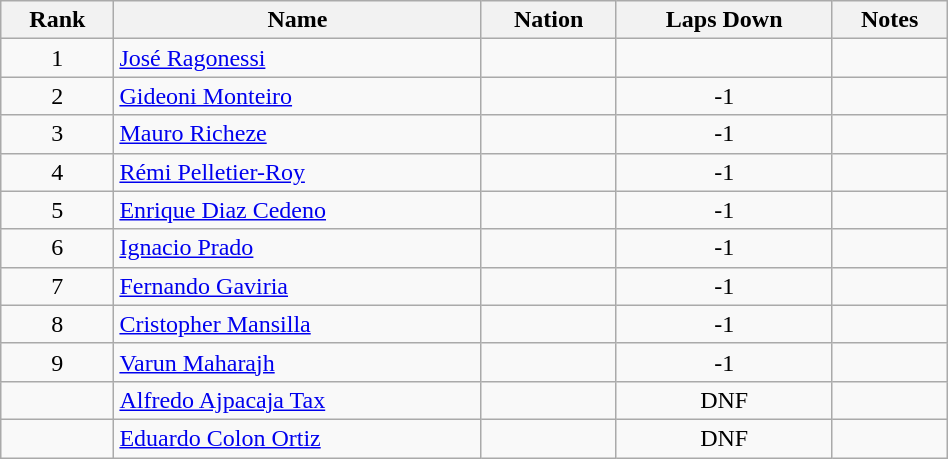<table class="wikitable sortable" style="text-align:center" width=50%>
<tr>
<th>Rank</th>
<th>Name</th>
<th>Nation</th>
<th>Laps Down</th>
<th>Notes</th>
</tr>
<tr>
<td>1</td>
<td align=left><a href='#'>José Ragonessi</a></td>
<td align=left></td>
<td></td>
<td></td>
</tr>
<tr>
<td>2</td>
<td align=left><a href='#'>Gideoni Monteiro</a></td>
<td align=left></td>
<td>-1</td>
<td></td>
</tr>
<tr>
<td>3</td>
<td align=left><a href='#'>Mauro Richeze</a></td>
<td align=left></td>
<td>-1</td>
<td></td>
</tr>
<tr>
<td>4</td>
<td align=left><a href='#'>Rémi Pelletier-Roy</a></td>
<td align=left></td>
<td>-1</td>
<td></td>
</tr>
<tr>
<td>5</td>
<td align=left><a href='#'>Enrique Diaz Cedeno</a></td>
<td align=left></td>
<td>-1</td>
<td></td>
</tr>
<tr>
<td>6</td>
<td align=left><a href='#'>Ignacio Prado</a></td>
<td align=left></td>
<td>-1</td>
<td></td>
</tr>
<tr>
<td>7</td>
<td align=left><a href='#'>Fernando Gaviria</a></td>
<td align=left></td>
<td>-1</td>
<td></td>
</tr>
<tr>
<td>8</td>
<td align=left><a href='#'>Cristopher Mansilla</a></td>
<td align=left></td>
<td>-1</td>
<td></td>
</tr>
<tr>
<td>9</td>
<td align=left><a href='#'>Varun Maharajh</a></td>
<td align=left></td>
<td>-1</td>
<td></td>
</tr>
<tr>
<td></td>
<td align=left><a href='#'>Alfredo Ajpacaja Tax</a></td>
<td align=left></td>
<td>DNF</td>
<td></td>
</tr>
<tr>
<td></td>
<td align=left><a href='#'>Eduardo Colon Ortiz</a></td>
<td align=left></td>
<td>DNF</td>
<td></td>
</tr>
</table>
